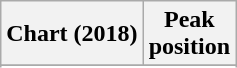<table class="wikitable sortable plainrowheaders" style="text-align:center">
<tr>
<th scope="col">Chart (2018)</th>
<th scope="col">Peak<br>position</th>
</tr>
<tr>
</tr>
<tr>
</tr>
</table>
